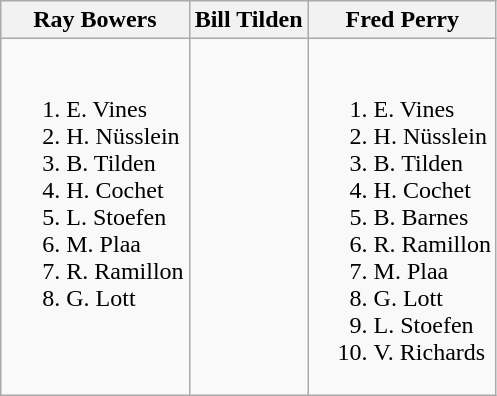<table class="wikitable">
<tr>
<th>Ray Bowers</th>
<th>Bill Tilden</th>
<th>Fred Perry</th>
</tr>
<tr style="vertical-align: top;">
<td style="white-space: nowrap;"><br><ol><li> E. Vines</li><li> H. Nüsslein</li><li> B. Tilden</li><li> H. Cochet</li><li> L. Stoefen</li><li> M. Plaa</li><li> R. Ramillon</li><li> G. Lott</li></ol></td>
<td style="white-space: nowrap;"><br></td>
<td style="white-space: nowrap;"><br><ol><li> E. Vines</li><li> H. Nüsslein</li><li> B. Tilden</li><li> H. Cochet</li><li> B. Barnes</li><li> R. Ramillon</li><li> M. Plaa</li><li> G. Lott</li><li> L. Stoefen</li><li> V. Richards</li></ol></td>
</tr>
</table>
